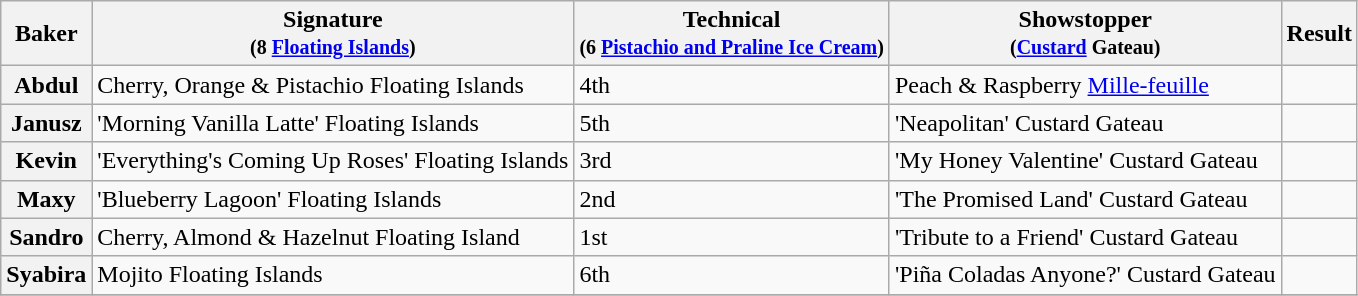<table class="wikitable sortable col3center sticky-header">
<tr>
<th scope="col">Baker</th>
<th scope="col" class="unsortable">Signature<br><small>(8 <a href='#'>Floating Islands</a>)</small></th>
<th scope="col">Technical<br><small>(6 <a href='#'>Pistachio and Praline Ice Cream</a>)</small></th>
<th scope="col" class="unsortable">Showstopper<br><small>(<a href='#'>Custard</a> Gateau)</small></th>
<th scope="col">Result</th>
</tr>
<tr>
<th scope="row">Abdul</th>
<td>Cherry, Orange & Pistachio Floating Islands</td>
<td>4th</td>
<td>Peach & Raspberry <a href='#'>Mille-feuille</a></td>
<td></td>
</tr>
<tr>
<th scope="row">Janusz</th>
<td>'Morning Vanilla Latte' Floating Islands</td>
<td>5th</td>
<td>'Neapolitan' Custard Gateau</td>
<td></td>
</tr>
<tr>
<th scope="row">Kevin</th>
<td>'Everything's Coming Up Roses' Floating Islands</td>
<td>3rd</td>
<td>'My Honey Valentine' Custard Gateau</td>
<td></td>
</tr>
<tr>
<th scope="row">Maxy</th>
<td>'Blueberry Lagoon' Floating Islands</td>
<td>2nd</td>
<td>'The Promised Land' Custard Gateau</td>
<td></td>
</tr>
<tr>
<th scope="row">Sandro</th>
<td>Cherry, Almond & Hazelnut Floating Island</td>
<td>1st</td>
<td>'Tribute to a Friend' Custard Gateau</td>
<td></td>
</tr>
<tr>
<th scope="row">Syabira</th>
<td>Mojito Floating Islands</td>
<td>6th</td>
<td>'Piña Coladas Anyone?' Custard Gateau</td>
<td></td>
</tr>
<tr>
</tr>
</table>
